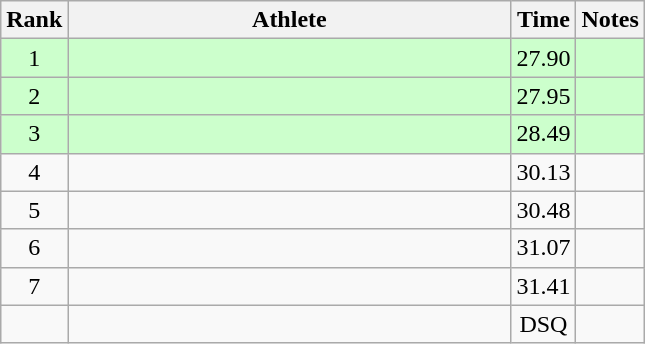<table class="wikitable" style="text-align:center">
<tr>
<th>Rank</th>
<th Style="width:18em">Athlete</th>
<th>Time</th>
<th>Notes</th>
</tr>
<tr style="background:#cfc">
<td>1</td>
<td style="text-align:left"></td>
<td>27.90</td>
<td></td>
</tr>
<tr style="background:#cfc">
<td>2</td>
<td style="text-align:left"></td>
<td>27.95</td>
<td></td>
</tr>
<tr style="background:#cfc">
<td>3</td>
<td style="text-align:left"></td>
<td>28.49</td>
<td></td>
</tr>
<tr>
<td>4</td>
<td style="text-align:left"></td>
<td>30.13</td>
<td></td>
</tr>
<tr>
<td>5</td>
<td style="text-align:left"></td>
<td>30.48</td>
<td></td>
</tr>
<tr>
<td>6</td>
<td style="text-align:left"></td>
<td>31.07</td>
<td></td>
</tr>
<tr>
<td>7</td>
<td style="text-align:left"></td>
<td>31.41</td>
<td></td>
</tr>
<tr>
<td></td>
<td style="text-align:left"></td>
<td>DSQ</td>
<td></td>
</tr>
</table>
